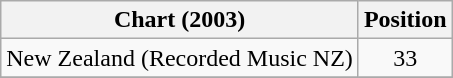<table class="wikitable">
<tr>
<th>Chart (2003)</th>
<th>Position</th>
</tr>
<tr>
<td align="left">New Zealand (Recorded Music NZ)</td>
<td align="center">33</td>
</tr>
<tr>
</tr>
</table>
